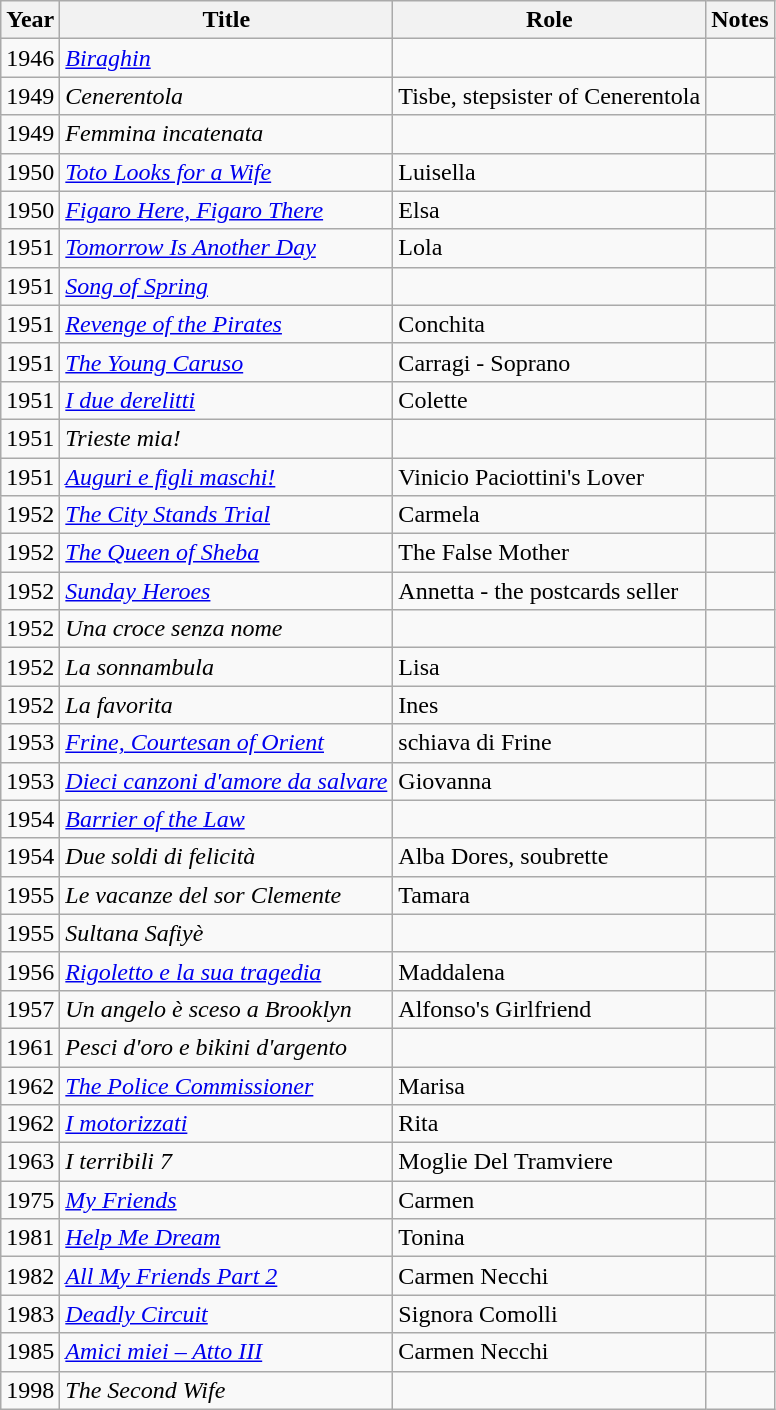<table class="wikitable">
<tr>
<th>Year</th>
<th>Title</th>
<th>Role</th>
<th>Notes</th>
</tr>
<tr>
<td>1946</td>
<td><em><a href='#'>Biraghin</a></em></td>
<td></td>
<td></td>
</tr>
<tr>
<td>1949</td>
<td><em>Cenerentola</em></td>
<td>Tisbe, stepsister of Cenerentola</td>
<td></td>
</tr>
<tr>
<td>1949</td>
<td><em>Femmina incatenata</em></td>
<td></td>
<td></td>
</tr>
<tr>
<td>1950</td>
<td><em><a href='#'>Toto Looks for a Wife</a></em></td>
<td>Luisella</td>
<td></td>
</tr>
<tr>
<td>1950</td>
<td><em><a href='#'>Figaro Here, Figaro There</a></em></td>
<td>Elsa</td>
<td></td>
</tr>
<tr>
<td>1951</td>
<td><em><a href='#'>Tomorrow Is Another Day</a></em></td>
<td>Lola</td>
<td></td>
</tr>
<tr>
<td>1951</td>
<td><em><a href='#'>Song of Spring</a></em></td>
<td></td>
<td></td>
</tr>
<tr>
<td>1951</td>
<td><em><a href='#'>Revenge of the Pirates</a></em></td>
<td>Conchita</td>
<td></td>
</tr>
<tr>
<td>1951</td>
<td><em><a href='#'>The Young Caruso</a></em></td>
<td>Carragi - Soprano</td>
<td></td>
</tr>
<tr>
<td>1951</td>
<td><em><a href='#'>I due derelitti</a></em></td>
<td>Colette</td>
<td></td>
</tr>
<tr>
<td>1951</td>
<td><em>Trieste mia!</em></td>
<td></td>
<td></td>
</tr>
<tr>
<td>1951</td>
<td><em><a href='#'>Auguri e figli maschi!</a></em></td>
<td>Vinicio Paciottini's Lover</td>
<td></td>
</tr>
<tr>
<td>1952</td>
<td><em><a href='#'>The City Stands Trial</a></em></td>
<td>Carmela</td>
<td></td>
</tr>
<tr>
<td>1952</td>
<td><em><a href='#'>The Queen of Sheba</a></em></td>
<td>The False Mother</td>
<td></td>
</tr>
<tr>
<td>1952</td>
<td><em><a href='#'>Sunday Heroes</a></em></td>
<td>Annetta - the postcards seller</td>
<td></td>
</tr>
<tr>
<td>1952</td>
<td><em>Una croce senza nome</em></td>
<td></td>
<td></td>
</tr>
<tr>
<td>1952</td>
<td><em>La sonnambula</em></td>
<td>Lisa</td>
<td></td>
</tr>
<tr>
<td>1952</td>
<td><em>La favorita</em></td>
<td>Ines</td>
<td></td>
</tr>
<tr>
<td>1953</td>
<td><em><a href='#'>Frine, Courtesan of Orient</a></em></td>
<td>schiava di Frine</td>
<td></td>
</tr>
<tr>
<td>1953</td>
<td><em><a href='#'>Dieci canzoni d'amore da salvare</a></em></td>
<td>Giovanna</td>
<td></td>
</tr>
<tr>
<td>1954</td>
<td><em><a href='#'>Barrier of the Law</a></em></td>
<td></td>
<td></td>
</tr>
<tr>
<td>1954</td>
<td><em>Due soldi di felicità</em></td>
<td>Alba Dores, soubrette</td>
<td></td>
</tr>
<tr>
<td>1955</td>
<td><em>Le vacanze del sor Clemente</em></td>
<td>Tamara</td>
<td></td>
</tr>
<tr>
<td>1955</td>
<td><em>Sultana Safiyè</em></td>
<td></td>
<td></td>
</tr>
<tr>
<td>1956</td>
<td><em><a href='#'>Rigoletto e la sua tragedia</a></em></td>
<td>Maddalena</td>
<td></td>
</tr>
<tr>
<td>1957</td>
<td><em>Un angelo è sceso a Brooklyn</em></td>
<td>Alfonso's Girlfriend</td>
<td></td>
</tr>
<tr>
<td>1961</td>
<td><em>Pesci d'oro e bikini d'argento</em></td>
<td></td>
<td></td>
</tr>
<tr>
<td>1962</td>
<td><em><a href='#'>The Police Commissioner</a></em></td>
<td>Marisa</td>
<td></td>
</tr>
<tr>
<td>1962</td>
<td><em><a href='#'>I motorizzati</a></em></td>
<td>Rita</td>
<td></td>
</tr>
<tr>
<td>1963</td>
<td><em>I terribili 7</em></td>
<td>Moglie Del Tramviere</td>
<td></td>
</tr>
<tr>
<td>1975</td>
<td><em><a href='#'>My Friends</a></em></td>
<td>Carmen</td>
<td></td>
</tr>
<tr>
<td>1981</td>
<td><em><a href='#'>Help Me Dream</a></em></td>
<td>Tonina</td>
<td></td>
</tr>
<tr>
<td>1982</td>
<td><em><a href='#'>All My Friends Part 2</a></em></td>
<td>Carmen Necchi</td>
<td></td>
</tr>
<tr>
<td>1983</td>
<td><em><a href='#'>Deadly Circuit</a></em></td>
<td>Signora Comolli</td>
<td></td>
</tr>
<tr>
<td>1985</td>
<td><em><a href='#'>Amici miei – Atto III</a></em></td>
<td>Carmen Necchi</td>
<td></td>
</tr>
<tr>
<td>1998</td>
<td><em>The Second Wife</em></td>
<td></td>
<td></td>
</tr>
</table>
